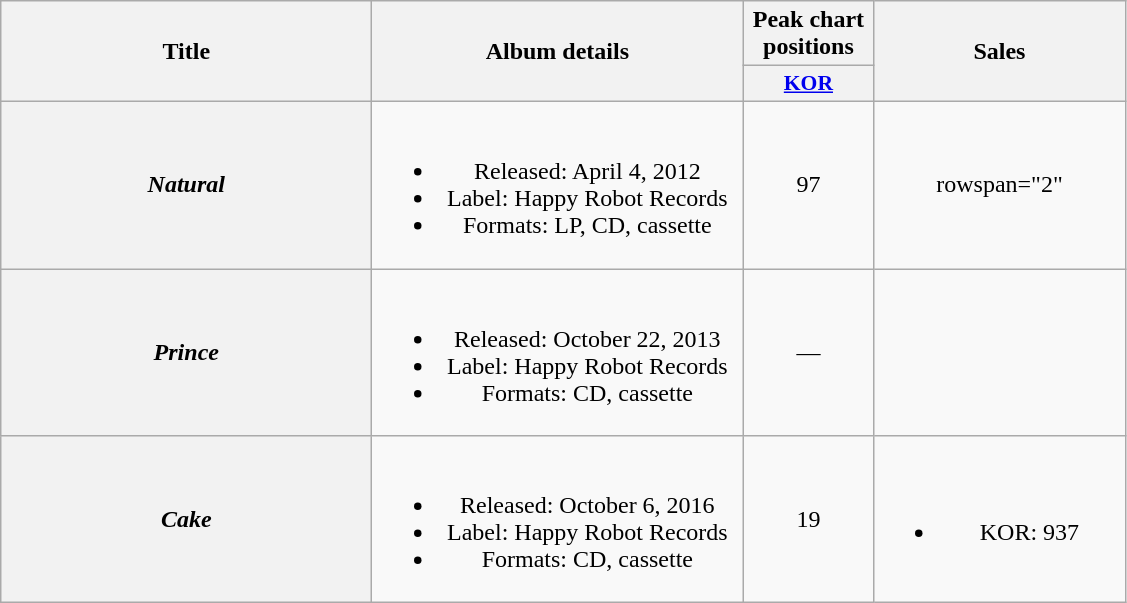<table class="wikitable plainrowheaders" style="text-align:center;">
<tr>
<th scope="col" rowspan="2" style="width:15em;">Title</th>
<th scope="col" rowspan="2" style="width:15em;">Album details</th>
<th scope="col" colspan="1" style="width:5em;">Peak chart positions</th>
<th scope="col" rowspan="2" style="width:10em;">Sales</th>
</tr>
<tr>
<th style="font-size:90%"><a href='#'>KOR</a><br></th>
</tr>
<tr>
<th scope="row"><em>Natural</em></th>
<td><br><ul><li>Released: April 4, 2012</li><li>Label: Happy Robot Records</li><li>Formats: LP, CD, cassette</li></ul></td>
<td>97</td>
<td>rowspan="2" </td>
</tr>
<tr>
<th scope="row"><em>Prince</em></th>
<td><br><ul><li>Released: October 22, 2013</li><li>Label: Happy Robot Records</li><li>Formats: CD, cassette</li></ul></td>
<td>—</td>
</tr>
<tr>
<th scope="row"><em>Cake</em></th>
<td><br><ul><li>Released: October 6, 2016</li><li>Label: Happy Robot Records</li><li>Formats: CD, cassette</li></ul></td>
<td>19</td>
<td><br><ul><li>KOR: 937</li></ul></td>
</tr>
</table>
